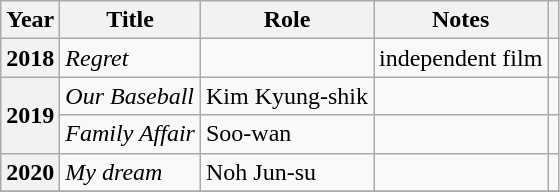<table class="wikitable sortable plainrowheaders">
<tr>
<th scope="col">Year</th>
<th scope="col">Title</th>
<th scope="col">Role</th>
<th scope="col">Notes</th>
<th scope="col" class="unsortable"></th>
</tr>
<tr>
<th scope="row">2018</th>
<td><em>Regret </em></td>
<td></td>
<td>independent film</td>
<td></td>
</tr>
<tr>
<th scope="row" rowspan=2>2019</th>
<td><em>Our Baseball</em></td>
<td>Kim Kyung-shik</td>
<td></td>
<td></td>
</tr>
<tr>
<td><em>Family Affair</em></td>
<td>Soo-wan</td>
<td></td>
<td></td>
</tr>
<tr>
<th scope="row">2020</th>
<td><em>My dream</em> </td>
<td>Noh Jun-su</td>
<td></td>
<td></td>
</tr>
<tr>
</tr>
</table>
